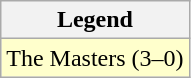<table class="wikitable">
<tr>
<th>Legend</th>
</tr>
<tr bgcolor="ffffcc">
<td>The Masters (3–0)</td>
</tr>
</table>
